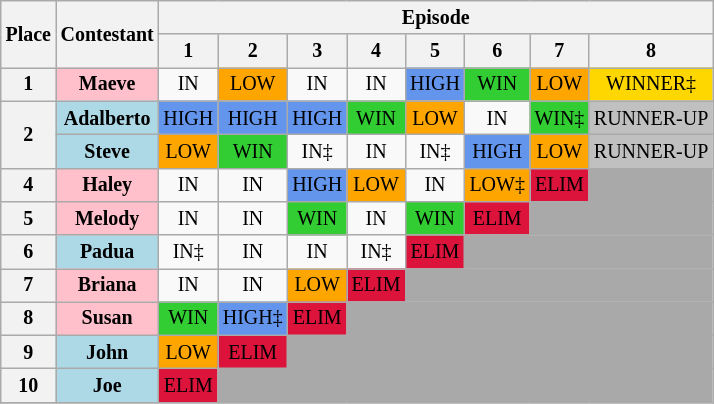<table class="wikitable" style="text-align: center; font-size: 10pt;">
<tr>
<th rowspan="2">Place</th>
<th rowspan="2">Contestant</th>
<th colspan="16">Episode</th>
</tr>
<tr>
<th>1</th>
<th>2</th>
<th>3</th>
<th>4</th>
<th>5</th>
<th>6</th>
<th>7</th>
<th>8</th>
</tr>
<tr>
<th>1</th>
<th style="background:pink">Maeve</th>
<td>IN</td>
<td style="background:orange;">LOW</td>
<td>IN</td>
<td>IN</td>
<td style="background:cornflowerblue;">HIGH</td>
<td style="background:limegreen;">WIN</td>
<td style="background:orange;">LOW</td>
<td style="background:gold;">WINNER‡</td>
</tr>
<tr>
<th rowspan=2>2</th>
<th style="background:lightblue">Adalberto</th>
<td style="background:cornflowerblue;">HIGH</td>
<td style="background:cornflowerblue;">HIGH</td>
<td style="background:cornflowerblue;">HIGH</td>
<td style="background:limegreen;">WIN</td>
<td style= "background:orange;">LOW</td>
<td>IN</td>
<td style="background:limegreen;">WIN‡</td>
<td style="background:silver;">RUNNER-UP</td>
</tr>
<tr>
<th style="background:lightblue">Steve</th>
<td style="background:orange;">LOW</td>
<td style="background:limegreen;">WIN</td>
<td>IN‡</td>
<td>IN</td>
<td>IN‡</td>
<td style="background:cornflowerblue;">HIGH</td>
<td style="background:orange;">LOW</td>
<td style="background:silver;">RUNNER-UP</td>
</tr>
<tr>
<th>4</th>
<th style="background:pink">Haley</th>
<td>IN</td>
<td>IN</td>
<td style="background:cornflowerblue;">HIGH</td>
<td style="background:orange;">LOW</td>
<td>IN</td>
<td style="background:orange;">LOW‡</td>
<td style="background:crimson;">ELIM</td>
<td colspan="2" style="background:Darkgrey;" colspan"=2"></td>
</tr>
<tr>
<th>5</th>
<th style="background:pink">Melody</th>
<td>IN</td>
<td>IN</td>
<td style="background:limegreen;">WIN</td>
<td>IN</td>
<td style="background:limegreen;">WIN</td>
<td style="background:crimson;">ELIM</td>
<td colspan="4" style="background:Darkgrey;" colspan"=2"></td>
</tr>
<tr>
<th>6</th>
<th style="background:lightblue">Padua</th>
<td>IN‡</td>
<td>IN</td>
<td>IN</td>
<td>IN‡</td>
<td style="background:crimson;">ELIM</td>
<td colspan="6" style="background:Darkgrey;" colspan"=2"></td>
</tr>
<tr>
<th>7</th>
<th style="background:pink">Briana</th>
<td>IN</td>
<td>IN</td>
<td style="background:orange;">LOW</td>
<td style="background:crimson;">ELIM</td>
<td colspan="9" style="background:Darkgrey;" colspan"=2"></td>
</tr>
<tr>
<th>8</th>
<th style="background:pink">Susan</th>
<td style="background:limegreen;">WIN</td>
<td style="background:cornflowerblue;">HIGH‡</td>
<td style="background:crimson;">ELIM</td>
<td colspan="11" style="background:Darkgrey;" colspan"=2"></td>
</tr>
<tr>
<th>9</th>
<th style="background:lightblue">John</th>
<td style="background:orange;">LOW</td>
<td style="background:crimson;">ELIM</td>
<td colspan="13" style="background:Darkgrey;" colspan"=2"></td>
</tr>
<tr>
<th>10</th>
<th style="background:lightblue">Joe</th>
<td style="background:crimson;">ELIM</td>
<td colspan="15" style="background:Darkgrey;" colspan"=2"></td>
</tr>
<tr>
</tr>
</table>
